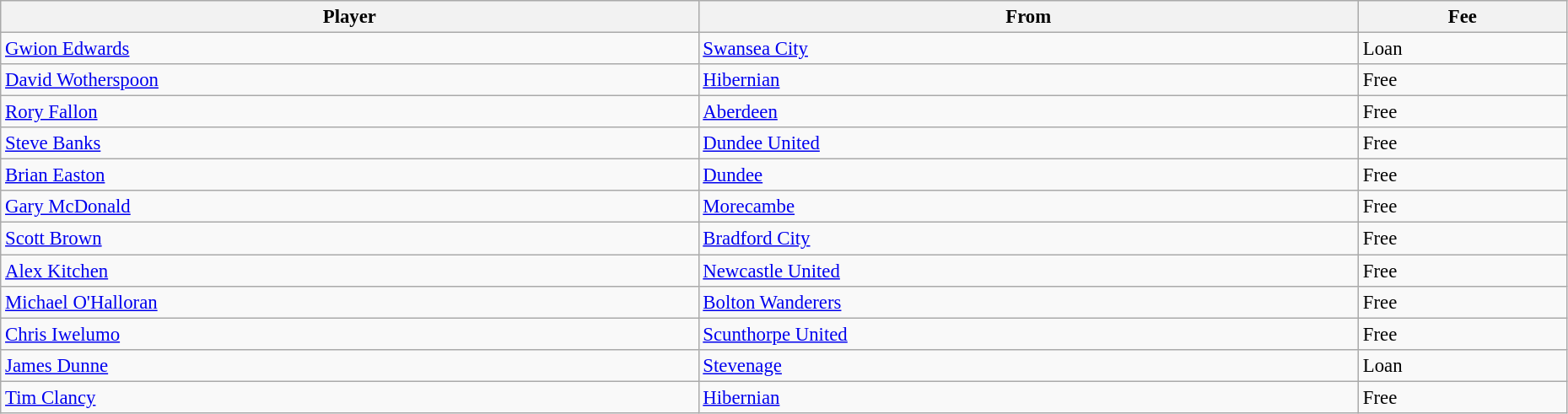<table class="wikitable" style="text-align:center; font-size:95%;width:98%; text-align:left">
<tr>
<th>Player</th>
<th>From</th>
<th>Fee</th>
</tr>
<tr>
<td> <a href='#'>Gwion Edwards</a></td>
<td> <a href='#'>Swansea City</a></td>
<td>Loan</td>
</tr>
<tr>
<td> <a href='#'>David Wotherspoon</a></td>
<td> <a href='#'>Hibernian</a></td>
<td>Free</td>
</tr>
<tr>
<td> <a href='#'>Rory Fallon</a></td>
<td> <a href='#'>Aberdeen</a></td>
<td>Free</td>
</tr>
<tr>
<td> <a href='#'>Steve Banks</a></td>
<td> <a href='#'>Dundee United</a></td>
<td>Free</td>
</tr>
<tr>
<td> <a href='#'>Brian Easton</a></td>
<td> <a href='#'>Dundee</a></td>
<td>Free</td>
</tr>
<tr>
<td> <a href='#'>Gary McDonald</a></td>
<td> <a href='#'>Morecambe</a></td>
<td>Free</td>
</tr>
<tr>
<td> <a href='#'>Scott Brown</a></td>
<td> <a href='#'>Bradford City</a></td>
<td>Free</td>
</tr>
<tr>
<td> <a href='#'>Alex Kitchen</a></td>
<td> <a href='#'>Newcastle United</a></td>
<td>Free</td>
</tr>
<tr>
<td> <a href='#'>Michael O'Halloran</a></td>
<td> <a href='#'>Bolton Wanderers</a></td>
<td>Free</td>
</tr>
<tr>
<td> <a href='#'>Chris Iwelumo</a></td>
<td> <a href='#'>Scunthorpe United</a></td>
<td>Free</td>
</tr>
<tr>
<td> <a href='#'>James Dunne</a></td>
<td> <a href='#'>Stevenage</a></td>
<td>Loan</td>
</tr>
<tr>
<td> <a href='#'>Tim Clancy</a></td>
<td> <a href='#'>Hibernian</a></td>
<td>Free</td>
</tr>
</table>
